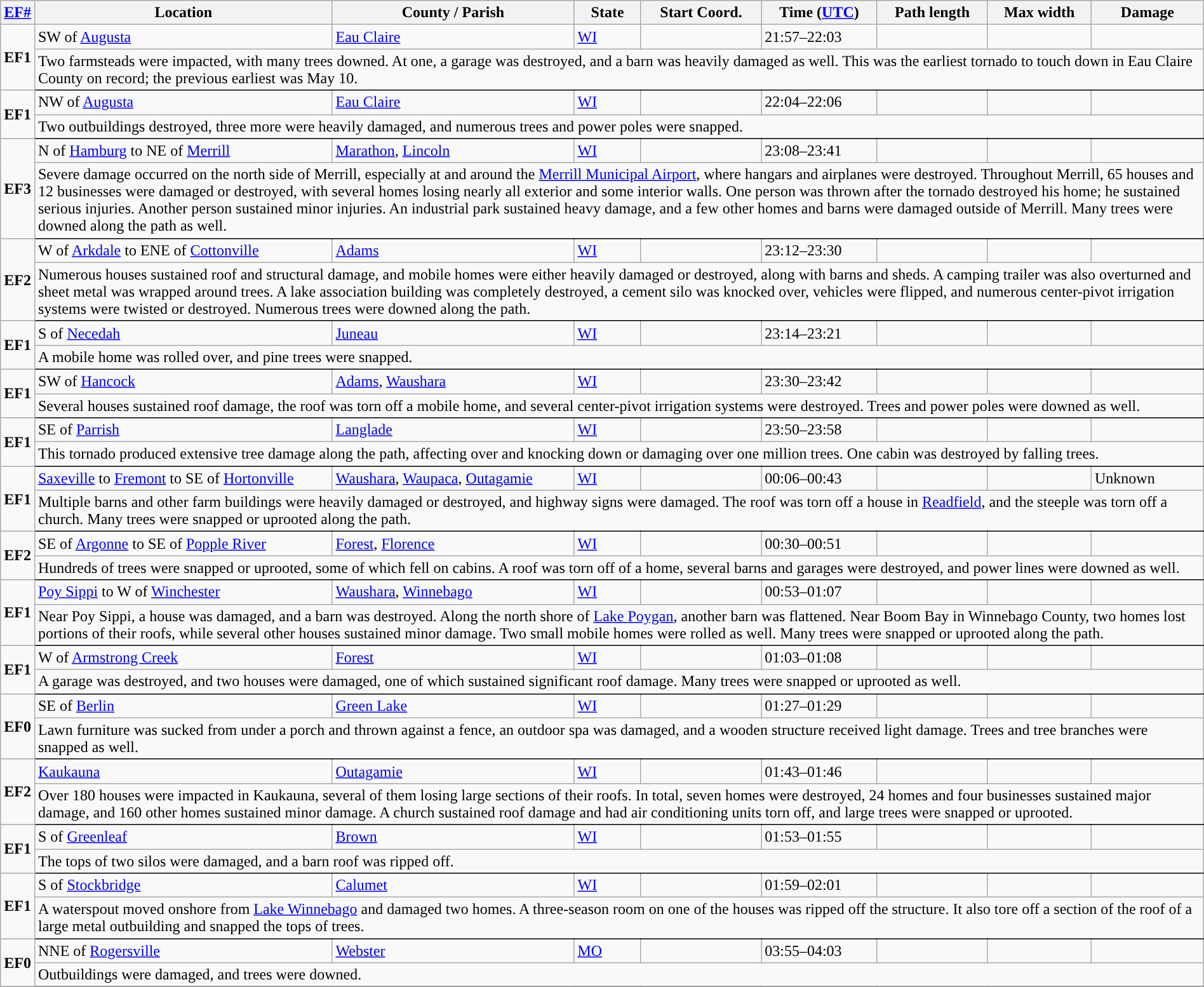<table class="wikitable sortable" style="width:100%;">
<tr>
<th scope="col" width="2%" align="center"><a href='#'>EF#</a></th>
<th scope="col" align="center" class="unsortable">Location</th>
<th scope="col" align="center" class="unsortable">County / Parish</th>
<th scope="col" align="center">State</th>
<th scope="col" align="center" data-sort-type="number">Start Coord.</th>
<th scope="col" align="center" data-sort-type="number">Time (<a href='#'>UTC</a>)</th>
<th scope="col" align="center" data-sort-type="number">Path length</th>
<th scope="col" align="center" data-sort-type="number">Max width</th>
<th scope="col" align="center" data-sort-type="number">Damage<br></th>
</tr>
<tr>
<td rowspan="2" align="center"><strong>EF1</strong></td>
<td>SW of <a href='#'>Augusta</a></td>
<td><a href='#'>Eau Claire</a></td>
<td><a href='#'>WI</a></td>
<td></td>
<td>21:57–22:03</td>
<td></td>
<td></td>
<td></td>
</tr>
<tr class="expand-child">
<td colspan="8" style=" border-bottom: 1px solid black;">Two farmsteads were impacted, with many trees downed. At one, a garage was destroyed, and a barn was heavily damaged as well. This was the earliest tornado to touch down in Eau Claire County on record; the previous earliest was May 10.</td>
</tr>
<tr>
<td rowspan="2" align="center"><strong>EF1</strong></td>
<td>NW of <a href='#'>Augusta</a></td>
<td><a href='#'>Eau Claire</a></td>
<td><a href='#'>WI</a></td>
<td></td>
<td>22:04–22:06</td>
<td></td>
<td></td>
<td></td>
</tr>
<tr class="expand-child">
<td colspan="8" style=" border-bottom: 1px solid black;">Two outbuildings destroyed, three more were heavily damaged, and numerous trees and power poles were snapped.</td>
</tr>
<tr>
<td rowspan="2" align="center"><strong>EF3</strong></td>
<td>N of <a href='#'>Hamburg</a> to NE of <a href='#'>Merrill</a></td>
<td><a href='#'>Marathon</a>, <a href='#'>Lincoln</a></td>
<td><a href='#'>WI</a></td>
<td></td>
<td>23:08–23:41</td>
<td></td>
<td></td>
<td></td>
</tr>
<tr class="expand-child">
<td colspan="8" style=" border-bottom: 1px solid black;">Severe damage occurred on the north side of Merrill, especially at and around the <a href='#'>Merrill Municipal Airport</a>, where hangars and airplanes were destroyed. Throughout Merrill, 65 houses and 12 businesses were damaged or destroyed, with several homes losing nearly all exterior and some interior walls. One person was thrown  after the tornado destroyed his home; he sustained serious injuries. Another person sustained minor injuries. An industrial park sustained heavy damage, and a few other homes and barns were damaged outside of Merrill. Many trees were downed along the path as well.</td>
</tr>
<tr>
<td rowspan="2" align="center"><strong>EF2</strong></td>
<td>W of <a href='#'>Arkdale</a> to ENE of <a href='#'>Cottonville</a></td>
<td><a href='#'>Adams</a></td>
<td><a href='#'>WI</a></td>
<td></td>
<td>23:12–23:30</td>
<td></td>
<td></td>
<td></td>
</tr>
<tr class="expand-child">
<td colspan="8" style=" border-bottom: 1px solid black;">Numerous houses sustained roof and structural damage, and mobile homes were either heavily damaged or destroyed, along with barns and sheds. A camping trailer was also overturned and sheet metal was wrapped around trees. A lake association building was completely destroyed, a cement silo was knocked over, vehicles were flipped, and numerous center-pivot irrigation systems were twisted or destroyed. Numerous trees were downed along the path.</td>
</tr>
<tr>
<td rowspan="2" align="center"><strong>EF1</strong></td>
<td>S of <a href='#'>Necedah</a></td>
<td><a href='#'>Juneau</a></td>
<td><a href='#'>WI</a></td>
<td></td>
<td>23:14–23:21</td>
<td></td>
<td></td>
<td></td>
</tr>
<tr class="expand-child">
<td colspan="8" style=" border-bottom: 1px solid black;">A mobile home was rolled over, and pine trees were snapped.</td>
</tr>
<tr>
<td rowspan="2" align="center"><strong>EF1</strong></td>
<td>SW of <a href='#'>Hancock</a></td>
<td><a href='#'>Adams</a>, <a href='#'>Waushara</a></td>
<td><a href='#'>WI</a></td>
<td></td>
<td>23:30–23:42</td>
<td></td>
<td></td>
<td></td>
</tr>
<tr class="expand-child">
<td colspan="8" style=" border-bottom: 1px solid black;">Several houses sustained roof damage, the roof was torn off a mobile home, and several center-pivot irrigation systems were destroyed. Trees and power poles were downed as well.</td>
</tr>
<tr>
<td rowspan="2" align="center"><strong>EF1</strong></td>
<td>SE of <a href='#'>Parrish</a></td>
<td><a href='#'>Langlade</a></td>
<td><a href='#'>WI</a></td>
<td></td>
<td>23:50–23:58</td>
<td></td>
<td></td>
<td></td>
</tr>
<tr class="expand-child">
<td colspan="8" style=" border-bottom: 1px solid black;">This tornado produced extensive tree damage along the path, affecting over  and knocking down or damaging over one million trees. One cabin was destroyed by falling trees.</td>
</tr>
<tr>
<td rowspan="2" align="center"><strong>EF1</strong></td>
<td><a href='#'>Saxeville</a> to <a href='#'>Fremont</a> to SE of <a href='#'>Hortonville</a></td>
<td><a href='#'>Waushara</a>, <a href='#'>Waupaca</a>, <a href='#'>Outagamie</a></td>
<td><a href='#'>WI</a></td>
<td></td>
<td>00:06–00:43</td>
<td></td>
<td></td>
<td>Unknown</td>
</tr>
<tr class="expand-child">
<td colspan="8" style=" border-bottom: 1px solid black;">Multiple barns and other farm buildings were heavily damaged or destroyed, and highway signs were damaged. The roof was torn off a house in <a href='#'>Readfield</a>, and the steeple was torn off a church. Many trees were snapped or uprooted along the path.</td>
</tr>
<tr>
<td rowspan="2" align="center"><strong>EF2</strong></td>
<td>SE of <a href='#'>Argonne</a> to SE of <a href='#'>Popple River</a></td>
<td><a href='#'>Forest</a>, <a href='#'>Florence</a></td>
<td><a href='#'>WI</a></td>
<td></td>
<td>00:30–00:51</td>
<td></td>
<td></td>
<td></td>
</tr>
<tr class="expand-child">
<td colspan="8" style=" border-bottom: 1px solid black;">Hundreds of trees were snapped or uprooted, some of which fell on cabins. A roof was torn off of a home, several barns and garages were destroyed, and power lines were downed as well.</td>
</tr>
<tr>
<td rowspan="2" align="center"><strong>EF1</strong></td>
<td><a href='#'>Poy Sippi</a> to W of <a href='#'>Winchester</a></td>
<td><a href='#'>Waushara</a>, <a href='#'>Winnebago</a></td>
<td><a href='#'>WI</a></td>
<td></td>
<td>00:53–01:07</td>
<td></td>
<td></td>
<td></td>
</tr>
<tr class="expand-child">
<td colspan="8" style=" border-bottom: 1px solid black;">Near Poy Sippi, a house was damaged, and a barn was destroyed. Along the north shore of <a href='#'>Lake Poygan</a>, another barn was flattened. Near Boom Bay in Winnebago County, two homes lost portions of their roofs, while several other houses sustained minor damage. Two small mobile homes were rolled as well. Many trees were snapped or uprooted along the path.</td>
</tr>
<tr>
<td rowspan="2" align="center"><strong>EF1</strong></td>
<td>W of <a href='#'>Armstrong Creek</a></td>
<td><a href='#'>Forest</a></td>
<td><a href='#'>WI</a></td>
<td></td>
<td>01:03–01:08</td>
<td></td>
<td></td>
<td></td>
</tr>
<tr class="expand-child">
<td colspan="8" style=" border-bottom: 1px solid black;">A garage was destroyed, and two houses were damaged, one of which sustained significant roof damage. Many trees were snapped or uprooted as well.</td>
</tr>
<tr>
<td rowspan="2" align="center"><strong>EF0</strong></td>
<td>SE of <a href='#'>Berlin</a></td>
<td><a href='#'>Green Lake</a></td>
<td><a href='#'>WI</a></td>
<td></td>
<td>01:27–01:29</td>
<td></td>
<td></td>
<td></td>
</tr>
<tr class="expand-child">
<td colspan="8" style=" border-bottom: 1px solid black;">Lawn furniture was sucked from under a porch and thrown against a fence, an outdoor spa was damaged, and a wooden structure received light damage. Trees and tree branches were snapped as well.</td>
</tr>
<tr>
<td rowspan="2" align="center"><strong>EF2</strong></td>
<td><a href='#'>Kaukauna</a></td>
<td><a href='#'>Outagamie</a></td>
<td><a href='#'>WI</a></td>
<td></td>
<td>01:43–01:46</td>
<td></td>
<td></td>
<td></td>
</tr>
<tr class="expand-child">
<td colspan="8" style=" border-bottom: 1px solid black;">Over 180 houses were impacted in Kaukauna, several of them losing large sections of their roofs. In total, seven homes were destroyed, 24 homes and four businesses sustained major damage, and 160 other homes sustained minor damage. A church sustained roof damage and had air conditioning units torn off, and large trees were snapped or uprooted.</td>
</tr>
<tr>
<td rowspan="2" align="center"><strong>EF1</strong></td>
<td>S of <a href='#'>Greenleaf</a></td>
<td><a href='#'>Brown</a></td>
<td><a href='#'>WI</a></td>
<td></td>
<td>01:53–01:55</td>
<td></td>
<td></td>
<td></td>
</tr>
<tr class="expand-child">
<td colspan="8" style=" border-bottom: 1px solid black;">The tops of two silos were damaged, and a barn roof was ripped off.</td>
</tr>
<tr>
<td rowspan="2" align="center"><strong>EF1</strong></td>
<td>S of <a href='#'>Stockbridge</a></td>
<td><a href='#'>Calumet</a></td>
<td><a href='#'>WI</a></td>
<td></td>
<td>01:59–02:01</td>
<td></td>
<td></td>
<td></td>
</tr>
<tr class="expand-child">
<td colspan="8" style=" border-bottom: 1px solid black;">A waterspout moved onshore from <a href='#'>Lake Winnebago</a> and damaged two homes. A three-season room on one of the houses was ripped off the structure. It also tore off a section of the roof of a large metal outbuilding and snapped the tops of trees.</td>
</tr>
<tr>
<td rowspan="2" align="center"><strong>EF0</strong></td>
<td>NNE of <a href='#'>Rogersville</a></td>
<td><a href='#'>Webster</a></td>
<td><a href='#'>MO</a></td>
<td></td>
<td>03:55–04:03</td>
<td></td>
<td></td>
<td></td>
</tr>
<tr class="expand-child">
<td colspan="8" style=" border-bottom: 1px solid black;">Outbuildings were damaged, and trees were downed.</td>
</tr>
<tr>
</tr>
</table>
